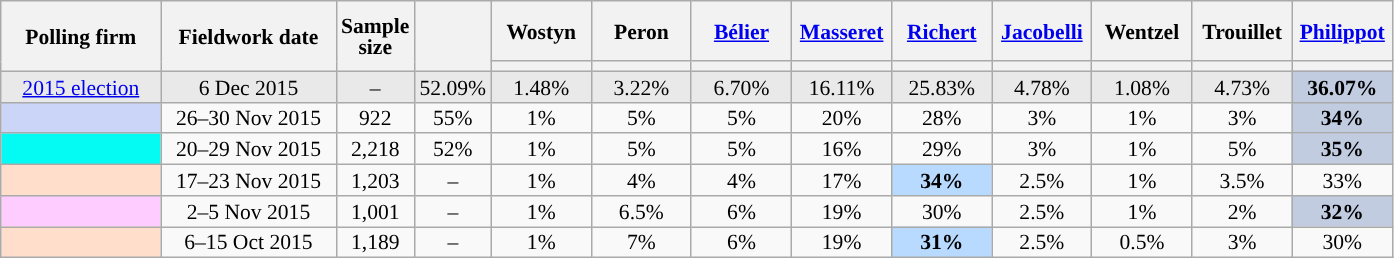<table class="wikitable sortable" style="text-align:center;font-size:90%;line-height:14px;">
<tr style="height:40px;">
<th style="width:100px;" rowspan="2">Polling firm</th>
<th style="width:110px;" rowspan="2">Fieldwork date</th>
<th style="width:35px;" rowspan="2">Sample<br>size</th>
<th style="width:30px;" rowspan="2"></th>
<th class="unsortable" style="width:60px;">Wostyn<br></th>
<th class="unsortable" style="width:60px;">Peron<br></th>
<th class="unsortable" style="width:60px;"><a href='#'>Bélier</a><br></th>
<th class="unsortable" style="width:60px;"><a href='#'>Masseret</a><br></th>
<th class="unsortable" style="width:60px;"><a href='#'>Richert</a><br></th>
<th class="unsortable" style="width:60px;"><a href='#'>Jacobelli</a><br></th>
<th class="unsortable" style="width:60px;">Wentzel<br></th>
<th class="unsortable" style="width:60px;">Trouillet<br></th>
<th class="unsortable" style="width:60px;"><a href='#'>Philippot</a><br></th>
</tr>
<tr>
<th style="background:"></th>
<th style="background:"></th>
<th style="background:"></th>
<th style="background:"></th>
<th style="background:"></th>
<th style="background:"></th>
<th style="background:"></th>
<th style="background:"></th>
<th style="background:"></th>
</tr>
<tr style="background:#E9E9E9;">
<td><a href='#'>2015 election</a></td>
<td data-sort-value="2015-12-06">6 Dec 2015</td>
<td>–</td>
<td>52.09%</td>
<td>1.48%</td>
<td>3.22%</td>
<td>6.70%</td>
<td>16.11%</td>
<td>25.83%</td>
<td>4.78%</td>
<td>1.08%</td>
<td>4.73%</td>
<td style="background:#C1CCE1;"><strong>36.07%</strong></td>
</tr>
<tr>
<td style="background:#CAD5F7;"></td>
<td data-sort-value="2015-11-30">26–30 Nov 2015</td>
<td>922</td>
<td>55%</td>
<td>1%</td>
<td>5%</td>
<td>5%</td>
<td>20%</td>
<td>28%</td>
<td>3%</td>
<td>1%</td>
<td>3%</td>
<td style="background:#C1CCE1;"><strong>34%</strong></td>
</tr>
<tr>
<td style="background:#04FBF4;"></td>
<td data-sort-value="2015-11-29">20–29 Nov 2015</td>
<td>2,218</td>
<td>52%</td>
<td>1%</td>
<td>5%</td>
<td>5%</td>
<td>16%</td>
<td>29%</td>
<td>3%</td>
<td>1%</td>
<td>5%</td>
<td style="background:#C1CCE1;"><strong>35%</strong></td>
</tr>
<tr>
<td style="background:#FFDFCC;"></td>
<td data-sort-value="2015-11-23">17–23 Nov 2015</td>
<td>1,203</td>
<td>–</td>
<td>1%</td>
<td>4%</td>
<td>4%</td>
<td>17%</td>
<td style="background:#B9DAFF;"><strong>34%</strong></td>
<td>2.5%</td>
<td>1%</td>
<td>3.5%</td>
<td>33%</td>
</tr>
<tr>
<td style="background:#FFCCFF;"></td>
<td data-sort-value="2015-11-05">2–5 Nov 2015</td>
<td>1,001</td>
<td>–</td>
<td>1%</td>
<td>6.5%</td>
<td>6%</td>
<td>19%</td>
<td>30%</td>
<td>2.5%</td>
<td>1%</td>
<td>2%</td>
<td style="background:#C1CCE1;"><strong>32%</strong></td>
</tr>
<tr>
<td style="background:#FFDFCC;"></td>
<td data-sort-value="2015-10-15">6–15 Oct 2015</td>
<td>1,189</td>
<td>–</td>
<td>1%</td>
<td>7%</td>
<td>6%</td>
<td>19%</td>
<td style="background:#B9DAFF;"><strong>31%</strong></td>
<td>2.5%</td>
<td>0.5%</td>
<td>3%</td>
<td>30%</td>
</tr>
</table>
